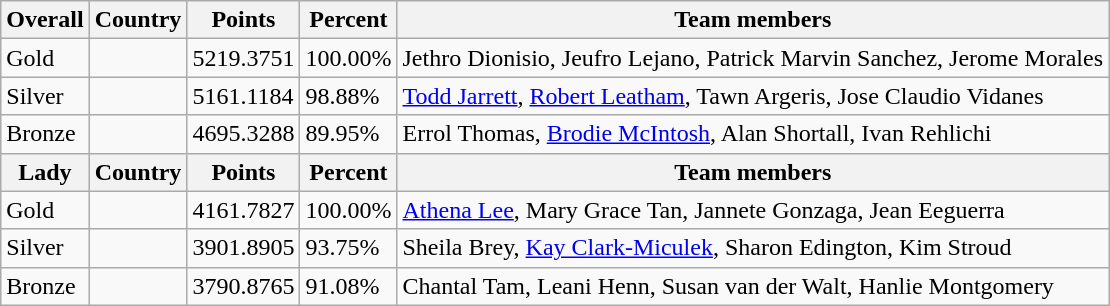<table class="wikitable sortable" style="text-align: left;">
<tr>
<th>Overall</th>
<th>Country</th>
<th>Points</th>
<th>Percent</th>
<th>Team members</th>
</tr>
<tr>
<td> Gold</td>
<td></td>
<td>5219.3751</td>
<td>100.00%</td>
<td>Jethro Dionisio, Jeufro Lejano, Patrick Marvin Sanchez, Jerome Morales</td>
</tr>
<tr>
<td> Silver</td>
<td></td>
<td>5161.1184</td>
<td>98.88%</td>
<td><a href='#'>Todd Jarrett</a>, <a href='#'>Robert Leatham</a>, Tawn Argeris, Jose Claudio Vidanes</td>
</tr>
<tr>
<td> Bronze</td>
<td></td>
<td>4695.3288</td>
<td>89.95%</td>
<td>Errol Thomas,  <a href='#'>Brodie McIntosh</a>, Alan Shortall, Ivan Rehlichi</td>
</tr>
<tr>
<th>Lady</th>
<th>Country</th>
<th>Points</th>
<th>Percent</th>
<th>Team members</th>
</tr>
<tr>
<td> Gold</td>
<td></td>
<td>4161.7827</td>
<td>100.00%</td>
<td><a href='#'>Athena Lee</a>, Mary Grace Tan, Jannete Gonzaga, Jean Eeguerra</td>
</tr>
<tr>
<td> Silver</td>
<td></td>
<td>3901.8905</td>
<td>93.75%</td>
<td>Sheila Brey, <a href='#'>Kay Clark-Miculek</a>, Sharon Edington, Kim Stroud</td>
</tr>
<tr>
<td> Bronze</td>
<td></td>
<td>3790.8765</td>
<td>91.08%</td>
<td>Chantal Tam, Leani Henn, Susan van der Walt, Hanlie Montgomery</td>
</tr>
</table>
